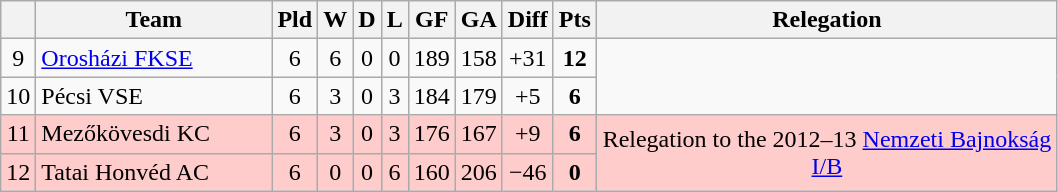<table class="wikitable sortable" style="text-align:center">
<tr>
<th></th>
<th width="150">Team</th>
<th>Pld</th>
<th>W</th>
<th>D</th>
<th>L</th>
<th>GF</th>
<th>GA</th>
<th>Diff</th>
<th>Pts</th>
<th width="300">Relegation</th>
</tr>
<tr>
<td>9</td>
<td align=left><a href='#'>Orosházi FKSE</a></td>
<td>6</td>
<td>6</td>
<td>0</td>
<td>0</td>
<td>189</td>
<td>158</td>
<td>+31</td>
<td><strong>12</strong></td>
</tr>
<tr>
<td>10</td>
<td align=left>Pécsi VSE</td>
<td>6</td>
<td>3</td>
<td>0</td>
<td>3</td>
<td>184</td>
<td>179</td>
<td>+5</td>
<td><strong>6</strong></td>
</tr>
<tr style="background: #FFCCCC;">
<td>11</td>
<td align=left>Mezőkövesdi KC</td>
<td>6</td>
<td>3</td>
<td>0</td>
<td>3</td>
<td>176</td>
<td>167</td>
<td>+9</td>
<td><strong>6</strong></td>
<td rowspan="2">Relegation to the 2012–13 <a href='#'>Nemzeti Bajnokság I/B</a></td>
</tr>
<tr style="background: #FFCCCC;">
<td>12</td>
<td align=left>Tatai Honvéd AC</td>
<td>6</td>
<td>0</td>
<td>0</td>
<td>6</td>
<td>160</td>
<td>206</td>
<td>−46</td>
<td><strong>0</strong></td>
</tr>
</table>
